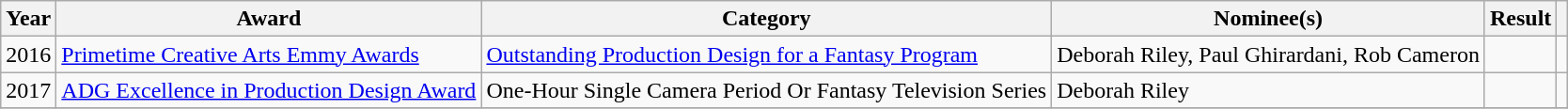<table class="wikitable sortable plainrowheaders">
<tr>
<th>Year</th>
<th>Award</th>
<th>Category</th>
<th>Nominee(s)</th>
<th>Result</th>
<th class="unsortable"></th>
</tr>
<tr>
<td>2016</td>
<td scope="row"><a href='#'>Primetime Creative Arts Emmy Awards</a></td>
<td scope="row"><a href='#'>Outstanding Production Design for a Fantasy Program</a></td>
<td scope="row">Deborah Riley, Paul Ghirardani, Rob Cameron</td>
<td></td>
<td></td>
</tr>
<tr>
<td>2017</td>
<td scope="row"><a href='#'>ADG Excellence in Production Design Award</a></td>
<td scope="row">One-Hour Single Camera Period Or Fantasy Television Series</td>
<td scope="row">Deborah Riley</td>
<td></td>
<td></td>
</tr>
<tr>
</tr>
</table>
